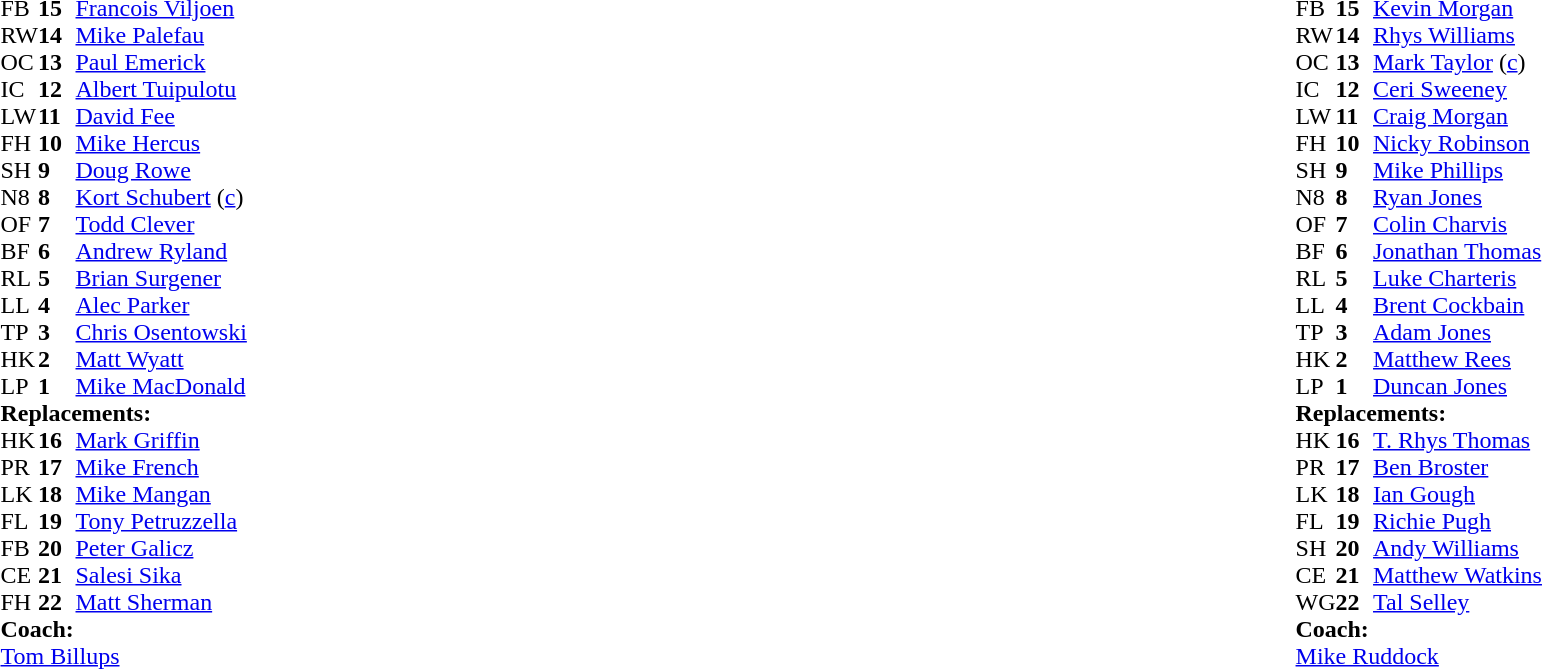<table style="width:100%">
<tr>
<td style="vertical-align:top;width:50%"><br><table cellspacing="0" cellpadding="0">
<tr>
<th width="25"></th>
<th width="25"></th>
</tr>
<tr>
<td>FB</td>
<td><strong>15</strong></td>
<td><a href='#'>Francois Viljoen</a></td>
</tr>
<tr>
<td>RW</td>
<td><strong>14</strong></td>
<td><a href='#'>Mike Palefau</a></td>
</tr>
<tr>
<td>OC</td>
<td><strong>13</strong></td>
<td><a href='#'>Paul Emerick</a></td>
</tr>
<tr>
<td>IC</td>
<td><strong>12</strong></td>
<td><a href='#'>Albert Tuipulotu</a></td>
</tr>
<tr>
<td>LW</td>
<td><strong>11</strong></td>
<td><a href='#'>David Fee</a></td>
</tr>
<tr>
<td>FH</td>
<td><strong>10</strong></td>
<td><a href='#'>Mike Hercus</a></td>
</tr>
<tr>
<td>SH</td>
<td><strong>9</strong></td>
<td><a href='#'>Doug Rowe</a></td>
</tr>
<tr>
<td>N8</td>
<td><strong>8</strong></td>
<td><a href='#'>Kort Schubert</a> (<a href='#'>c</a>)</td>
</tr>
<tr>
<td>OF</td>
<td><strong>7</strong></td>
<td><a href='#'>Todd Clever</a></td>
</tr>
<tr>
<td>BF</td>
<td><strong>6</strong></td>
<td><a href='#'>Andrew Ryland</a></td>
</tr>
<tr>
<td>RL</td>
<td><strong>5</strong></td>
<td><a href='#'>Brian Surgener</a></td>
</tr>
<tr>
<td>LL</td>
<td><strong>4</strong></td>
<td><a href='#'>Alec Parker</a></td>
</tr>
<tr>
<td>TP</td>
<td><strong>3</strong></td>
<td><a href='#'>Chris Osentowski</a></td>
</tr>
<tr>
<td>HK</td>
<td><strong>2</strong></td>
<td><a href='#'>Matt Wyatt</a></td>
</tr>
<tr>
<td>LP</td>
<td><strong>1</strong></td>
<td><a href='#'>Mike MacDonald</a></td>
</tr>
<tr>
<td colspan="3"><strong>Replacements:</strong></td>
</tr>
<tr>
<td>HK</td>
<td><strong>16</strong></td>
<td><a href='#'>Mark Griffin</a></td>
</tr>
<tr>
<td>PR</td>
<td><strong>17</strong></td>
<td><a href='#'>Mike French</a></td>
</tr>
<tr>
<td>LK</td>
<td><strong>18</strong></td>
<td><a href='#'>Mike Mangan</a></td>
</tr>
<tr>
<td>FL</td>
<td><strong>19</strong></td>
<td><a href='#'>Tony Petruzzella</a></td>
</tr>
<tr>
<td>FB</td>
<td><strong>20</strong></td>
<td><a href='#'>Peter Galicz</a></td>
</tr>
<tr>
<td>CE</td>
<td><strong>21</strong></td>
<td><a href='#'>Salesi Sika</a></td>
</tr>
<tr>
<td>FH</td>
<td><strong>22</strong></td>
<td><a href='#'>Matt Sherman</a></td>
</tr>
<tr>
<td colspan="3"><strong>Coach:</strong></td>
</tr>
<tr>
<td colspan="3"><a href='#'>Tom Billups</a></td>
</tr>
</table>
</td>
<td style="vertical-align:top"></td>
<td style="vertical-align:top;width:50%"><br><table cellspacing="0" cellpadding="0" style="margin:auto">
<tr>
<th width="25"></th>
<th width="25"></th>
</tr>
<tr>
<td>FB</td>
<td><strong>15</strong></td>
<td><a href='#'>Kevin Morgan</a></td>
</tr>
<tr>
<td>RW</td>
<td><strong>14</strong></td>
<td><a href='#'>Rhys Williams</a></td>
</tr>
<tr>
<td>OC</td>
<td><strong>13</strong></td>
<td><a href='#'>Mark Taylor</a> (<a href='#'>c</a>)</td>
</tr>
<tr>
<td>IC</td>
<td><strong>12</strong></td>
<td><a href='#'>Ceri Sweeney</a></td>
</tr>
<tr>
<td>LW</td>
<td><strong>11</strong></td>
<td><a href='#'>Craig Morgan</a></td>
</tr>
<tr>
<td>FH</td>
<td><strong>10</strong></td>
<td><a href='#'>Nicky Robinson</a></td>
</tr>
<tr>
<td>SH</td>
<td><strong>9</strong></td>
<td><a href='#'>Mike Phillips</a></td>
</tr>
<tr>
<td>N8</td>
<td><strong>8</strong></td>
<td><a href='#'>Ryan Jones</a></td>
</tr>
<tr>
<td>OF</td>
<td><strong>7</strong></td>
<td><a href='#'>Colin Charvis</a></td>
</tr>
<tr>
<td>BF</td>
<td><strong>6</strong></td>
<td><a href='#'>Jonathan Thomas</a></td>
</tr>
<tr>
<td>RL</td>
<td><strong>5</strong></td>
<td><a href='#'>Luke Charteris</a></td>
</tr>
<tr>
<td>LL</td>
<td><strong>4</strong></td>
<td><a href='#'>Brent Cockbain</a></td>
</tr>
<tr>
<td>TP</td>
<td><strong>3</strong></td>
<td><a href='#'>Adam Jones</a></td>
</tr>
<tr>
<td>HK</td>
<td><strong>2</strong></td>
<td><a href='#'>Matthew Rees</a></td>
</tr>
<tr>
<td>LP</td>
<td><strong>1</strong></td>
<td><a href='#'>Duncan Jones</a></td>
</tr>
<tr>
<td colspan="3"><strong>Replacements:</strong></td>
</tr>
<tr>
<td>HK</td>
<td><strong>16</strong></td>
<td><a href='#'>T. Rhys Thomas</a></td>
</tr>
<tr>
<td>PR</td>
<td><strong>17</strong></td>
<td><a href='#'>Ben Broster</a></td>
</tr>
<tr>
<td>LK</td>
<td><strong>18</strong></td>
<td><a href='#'>Ian Gough</a></td>
</tr>
<tr>
<td>FL</td>
<td><strong>19</strong></td>
<td><a href='#'>Richie Pugh</a></td>
</tr>
<tr>
<td>SH</td>
<td><strong>20</strong></td>
<td><a href='#'>Andy Williams</a></td>
</tr>
<tr>
<td>CE</td>
<td><strong>21</strong></td>
<td><a href='#'>Matthew Watkins</a></td>
</tr>
<tr>
<td>WG</td>
<td><strong>22</strong></td>
<td><a href='#'>Tal Selley</a></td>
</tr>
<tr>
<td colspan="3"><strong>Coach:</strong></td>
</tr>
<tr>
<td colspan="3"><a href='#'>Mike Ruddock</a></td>
</tr>
</table>
</td>
</tr>
</table>
